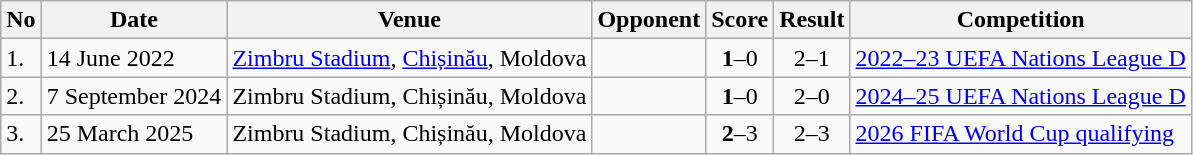<table class="wikitable" style="font-size:100%;">
<tr>
<th>No</th>
<th>Date</th>
<th>Venue</th>
<th>Opponent</th>
<th>Score</th>
<th>Result</th>
<th>Competition</th>
</tr>
<tr>
<td>1.</td>
<td>14 June 2022</td>
<td><a href='#'>Zimbru Stadium</a>, <a href='#'>Chișinău</a>, Moldova</td>
<td></td>
<td align=center><strong>1</strong>–0</td>
<td align=center>2–1</td>
<td><a href='#'>2022–23 UEFA Nations League D</a></td>
</tr>
<tr>
<td>2.</td>
<td>7 September 2024</td>
<td>Zimbru Stadium, Chișinău, Moldova</td>
<td></td>
<td align=center><strong>1</strong>–0</td>
<td align=center>2–0</td>
<td><a href='#'>2024–25 UEFA Nations League D</a></td>
</tr>
<tr>
<td>3.</td>
<td>25 March 2025</td>
<td>Zimbru Stadium, Chișinău, Moldova</td>
<td></td>
<td align=center><strong>2</strong>–3</td>
<td align=center>2–3</td>
<td><a href='#'>2026 FIFA World Cup qualifying</a></td>
</tr>
</table>
